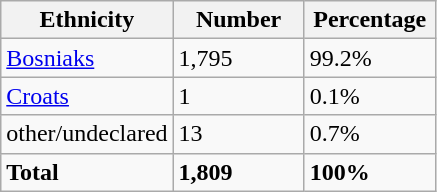<table class="wikitable">
<tr>
<th width="100px">Ethnicity</th>
<th width="80px">Number</th>
<th width="80px">Percentage</th>
</tr>
<tr>
<td><a href='#'>Bosniaks</a></td>
<td>1,795</td>
<td>99.2%</td>
</tr>
<tr>
<td><a href='#'>Croats</a></td>
<td>1</td>
<td>0.1%</td>
</tr>
<tr>
<td>other/undeclared</td>
<td>13</td>
<td>0.7%</td>
</tr>
<tr>
<td><strong>Total</strong></td>
<td><strong>1,809</strong></td>
<td><strong>100%</strong></td>
</tr>
</table>
